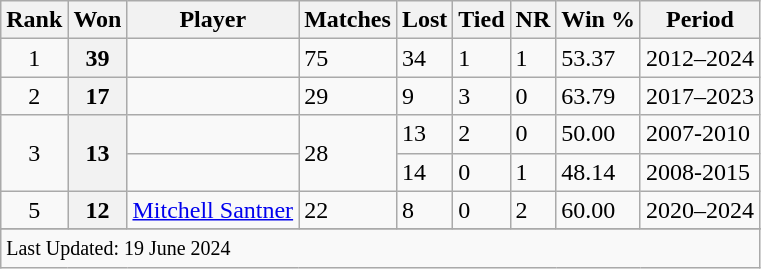<table class="wikitable plainrowheaders sortable">
<tr>
<th scope=col>Rank</th>
<th scope=col>Won</th>
<th scope=col>Player</th>
<th>Matches</th>
<th>Lost</th>
<th>Tied</th>
<th>NR</th>
<th>Win %</th>
<th>Period</th>
</tr>
<tr>
<td align=center>1</td>
<th scope=row style=text-align:center;>39</th>
<td></td>
<td>75</td>
<td>34</td>
<td>1</td>
<td>1</td>
<td>53.37</td>
<td>2012–2024</td>
</tr>
<tr>
<td align=center>2</td>
<th scope=row style=text-align:center;>17</th>
<td></td>
<td>29</td>
<td>9</td>
<td>3</td>
<td>0</td>
<td>63.79</td>
<td>2017–2023</td>
</tr>
<tr>
<td align=center rowspan=2>3</td>
<th scope=row style=text-align:center; rowspan=2>13</th>
<td></td>
<td rowspan=2>28</td>
<td>13</td>
<td>2</td>
<td>0</td>
<td>50.00</td>
<td>2007-2010</td>
</tr>
<tr>
<td></td>
<td>14</td>
<td>0</td>
<td>1</td>
<td>48.14</td>
<td>2008-2015</td>
</tr>
<tr>
<td align=center>5</td>
<th scope=row style=text-align:center;>12</th>
<td><a href='#'>Mitchell Santner</a></td>
<td>22</td>
<td>8</td>
<td>0</td>
<td>2</td>
<td>60.00</td>
<td>2020–2024</td>
</tr>
<tr>
</tr>
<tr class=sortbottom>
<td colspan=9><small>Last Updated: 19 June 2024</small></td>
</tr>
</table>
